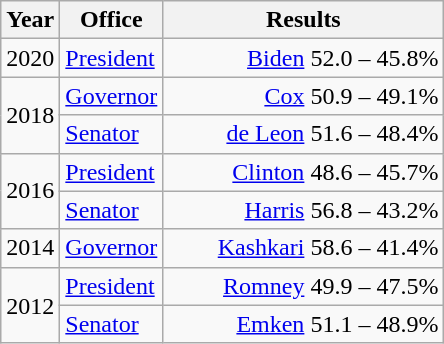<table class=wikitable>
<tr>
<th width="30">Year</th>
<th width="60">Office</th>
<th width="180">Results</th>
</tr>
<tr>
<td rowspan="1">2020</td>
<td><a href='#'>President</a></td>
<td align="right" ><a href='#'>Biden</a> 52.0 – 45.8%</td>
</tr>
<tr>
<td rowspan="2">2018</td>
<td><a href='#'>Governor</a></td>
<td align="right" ><a href='#'>Cox</a> 50.9 – 49.1%</td>
</tr>
<tr>
<td><a href='#'>Senator</a></td>
<td align="right" ><a href='#'>de Leon</a> 51.6 – 48.4%</td>
</tr>
<tr>
<td rowspan="2">2016</td>
<td><a href='#'>President</a></td>
<td align="right" ><a href='#'>Clinton</a> 48.6 – 45.7%</td>
</tr>
<tr>
<td><a href='#'>Senator</a></td>
<td align="right" ><a href='#'>Harris</a> 56.8 – 43.2%</td>
</tr>
<tr>
<td>2014</td>
<td><a href='#'>Governor</a></td>
<td align="right" ><a href='#'>Kashkari</a> 58.6 – 41.4%</td>
</tr>
<tr>
<td rowspan="2">2012</td>
<td><a href='#'>President</a></td>
<td align="right" ><a href='#'>Romney</a> 49.9 – 47.5%</td>
</tr>
<tr>
<td><a href='#'>Senator</a></td>
<td align="right" ><a href='#'>Emken</a> 51.1 – 48.9%</td>
</tr>
</table>
